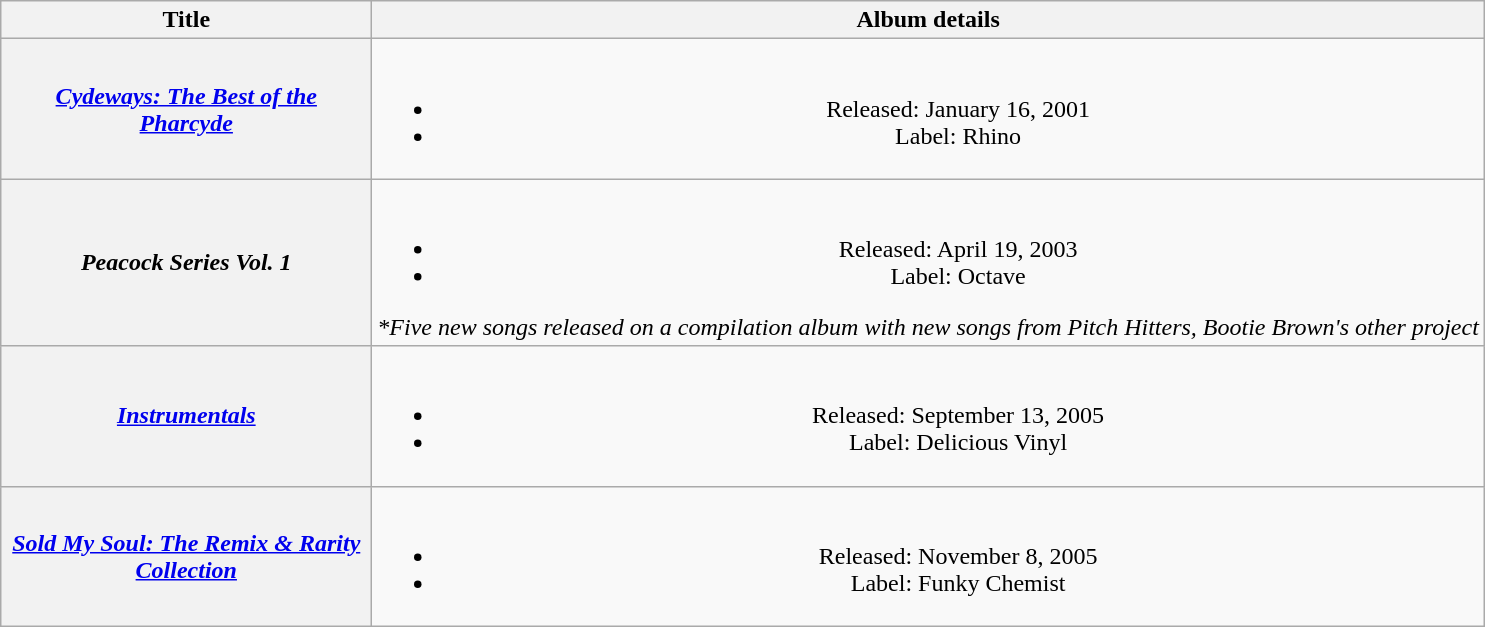<table class="wikitable plainrowheaders" style="text-align:center;">
<tr>
<th scope="col" style="width:15em;">Title</th>
<th scope="col">Album details</th>
</tr>
<tr>
<th scope="row"><em><a href='#'>Cydeways: The Best of the Pharcyde</a></em></th>
<td><br><ul><li>Released: January 16, 2001</li><li>Label: Rhino</li></ul></td>
</tr>
<tr>
<th scope="row"><em>Peacock Series Vol. 1</em></th>
<td><br><ul><li>Released: April 19, 2003</li><li>Label: Octave</li></ul><em>*Five new songs released on a compilation album with new songs from Pitch Hitters, Bootie Brown's other project</em></td>
</tr>
<tr>
<th scope="row"><em><a href='#'>Instrumentals</a></em></th>
<td><br><ul><li>Released: September 13, 2005</li><li>Label: Delicious Vinyl</li></ul></td>
</tr>
<tr>
<th scope="row"><em><a href='#'>Sold My Soul: The Remix & Rarity Collection</a></em></th>
<td><br><ul><li>Released: November 8, 2005</li><li>Label: Funky Chemist</li></ul></td>
</tr>
</table>
